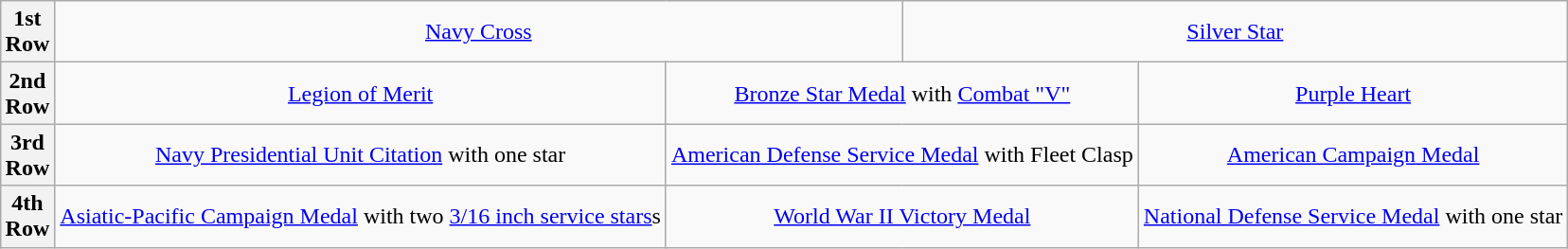<table class="wikitable" style="margin:1em auto; text-align:center;">
<tr>
<th>1st<br>Row</th>
<td colspan="7"><a href='#'>Navy Cross</a></td>
<td colspan="8"><a href='#'>Silver Star</a></td>
</tr>
<tr>
<th>2nd<br>Row</th>
<td colspan="4"><a href='#'>Legion of Merit</a></td>
<td colspan="4"><a href='#'>Bronze Star Medal</a> with <a href='#'>Combat "V"</a></td>
<td colspan="4"><a href='#'>Purple Heart</a></td>
</tr>
<tr>
<th>3rd<br>Row</th>
<td colspan="4"><a href='#'>Navy Presidential Unit Citation</a> with one star</td>
<td colspan="4"><a href='#'>American Defense Service Medal</a> with Fleet Clasp</td>
<td colspan="4"><a href='#'>American Campaign Medal</a></td>
</tr>
<tr>
<th>4th<br>Row</th>
<td colspan="4"><a href='#'>Asiatic-Pacific Campaign Medal</a> with two <a href='#'>3/16 inch service stars</a>s</td>
<td colspan="4"><a href='#'>World War II Victory Medal</a></td>
<td colspan="4"><a href='#'>National Defense Service Medal</a> with one star</td>
</tr>
</table>
